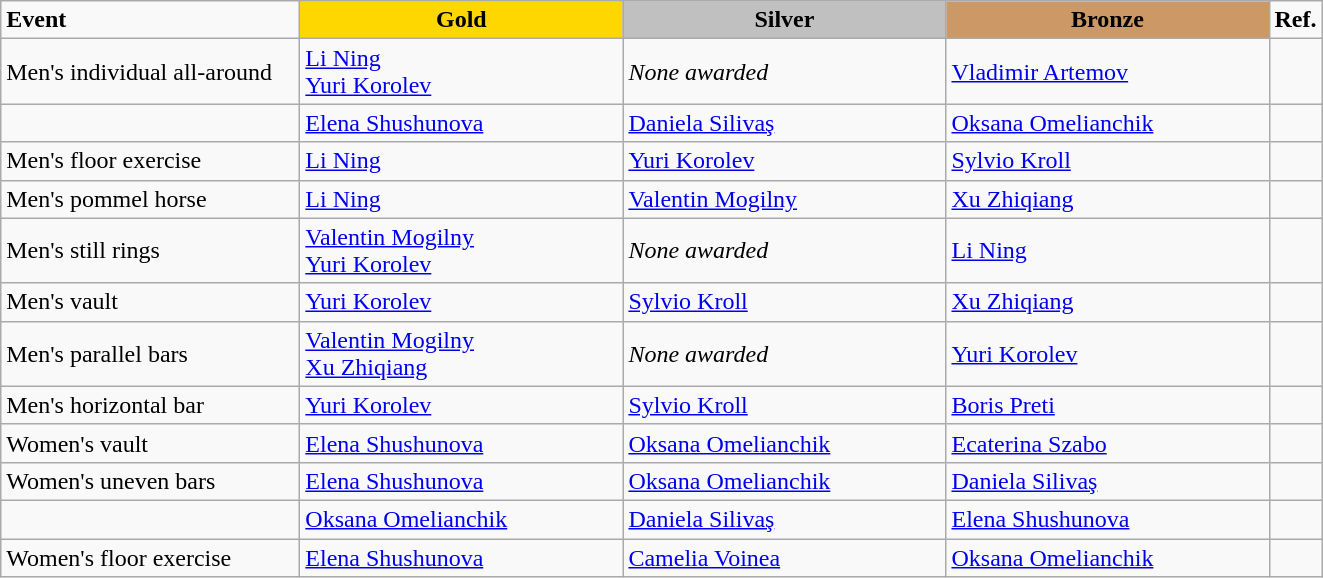<table class="wikitable">
<tr>
<td style="width:12em;"><strong>Event</strong></td>
<td style="text-align:center; background:gold; width:13em;"><strong>Gold</strong></td>
<td style="text-align:center; background:silver; width:13em;"><strong>Silver</strong></td>
<td style="text-align:center; background:#c96; width:13em;"><strong>Bronze</strong></td>
<td style="width:1em;"><strong>Ref.</strong></td>
</tr>
<tr>
<td>Men's individual all-around</td>
<td> <a href='#'>Li Ning</a><br> <a href='#'>Yuri Korolev</a></td>
<td><em>None awarded</em></td>
<td> <a href='#'>Vladimir Artemov</a></td>
<td></td>
</tr>
<tr>
<td></td>
<td> <a href='#'>Elena Shushunova</a></td>
<td> <a href='#'>Daniela Silivaş</a></td>
<td> <a href='#'>Oksana Omelianchik</a></td>
<td></td>
</tr>
<tr>
<td>Men's floor exercise</td>
<td> <a href='#'>Li Ning</a></td>
<td> <a href='#'>Yuri Korolev</a></td>
<td> <a href='#'>Sylvio Kroll</a></td>
<td></td>
</tr>
<tr>
<td>Men's pommel horse</td>
<td> <a href='#'>Li Ning</a></td>
<td> <a href='#'>Valentin Mogilny</a></td>
<td> <a href='#'>Xu Zhiqiang</a></td>
<td></td>
</tr>
<tr>
<td>Men's still rings</td>
<td> <a href='#'>Valentin Mogilny</a><br> <a href='#'>Yuri Korolev</a></td>
<td><em>None awarded</em></td>
<td> <a href='#'>Li Ning</a></td>
<td></td>
</tr>
<tr>
<td>Men's vault</td>
<td> <a href='#'>Yuri Korolev</a></td>
<td> <a href='#'>Sylvio Kroll</a></td>
<td> <a href='#'>Xu Zhiqiang</a></td>
<td></td>
</tr>
<tr>
<td>Men's parallel bars</td>
<td> <a href='#'>Valentin Mogilny</a><br> <a href='#'>Xu Zhiqiang</a></td>
<td><em>None awarded</em></td>
<td> <a href='#'>Yuri Korolev</a></td>
<td></td>
</tr>
<tr>
<td>Men's horizontal bar</td>
<td> <a href='#'>Yuri Korolev</a></td>
<td> <a href='#'>Sylvio Kroll</a></td>
<td> <a href='#'>Boris Preti</a></td>
<td></td>
</tr>
<tr>
<td>Women's vault</td>
<td> <a href='#'>Elena Shushunova</a></td>
<td> <a href='#'>Oksana Omelianchik</a></td>
<td> <a href='#'>Ecaterina Szabo</a></td>
<td></td>
</tr>
<tr>
<td>Women's uneven bars</td>
<td> <a href='#'>Elena Shushunova</a></td>
<td> <a href='#'>Oksana Omelianchik</a></td>
<td> <a href='#'>Daniela Silivaş</a></td>
<td></td>
</tr>
<tr>
<td></td>
<td> <a href='#'>Oksana Omelianchik</a></td>
<td> <a href='#'>Daniela Silivaş</a></td>
<td> <a href='#'>Elena Shushunova</a></td>
<td></td>
</tr>
<tr>
<td>Women's floor exercise</td>
<td> <a href='#'>Elena Shushunova</a></td>
<td> <a href='#'>Camelia Voinea</a></td>
<td> <a href='#'>Oksana Omelianchik</a></td>
<td></td>
</tr>
</table>
